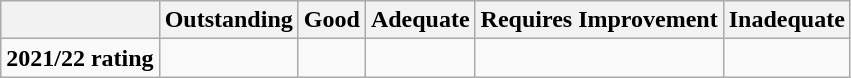<table class="wikitable">
<tr>
<th></th>
<th>Outstanding</th>
<th>Good</th>
<th>Adequate</th>
<th>Requires Improvement</th>
<th>Inadequate</th>
</tr>
<tr style="vertical-align:top;" |>
<td><strong>2021/22 rating</strong></td>
<td></td>
<td></td>
<td></td>
<td></td>
<td></td>
</tr>
</table>
